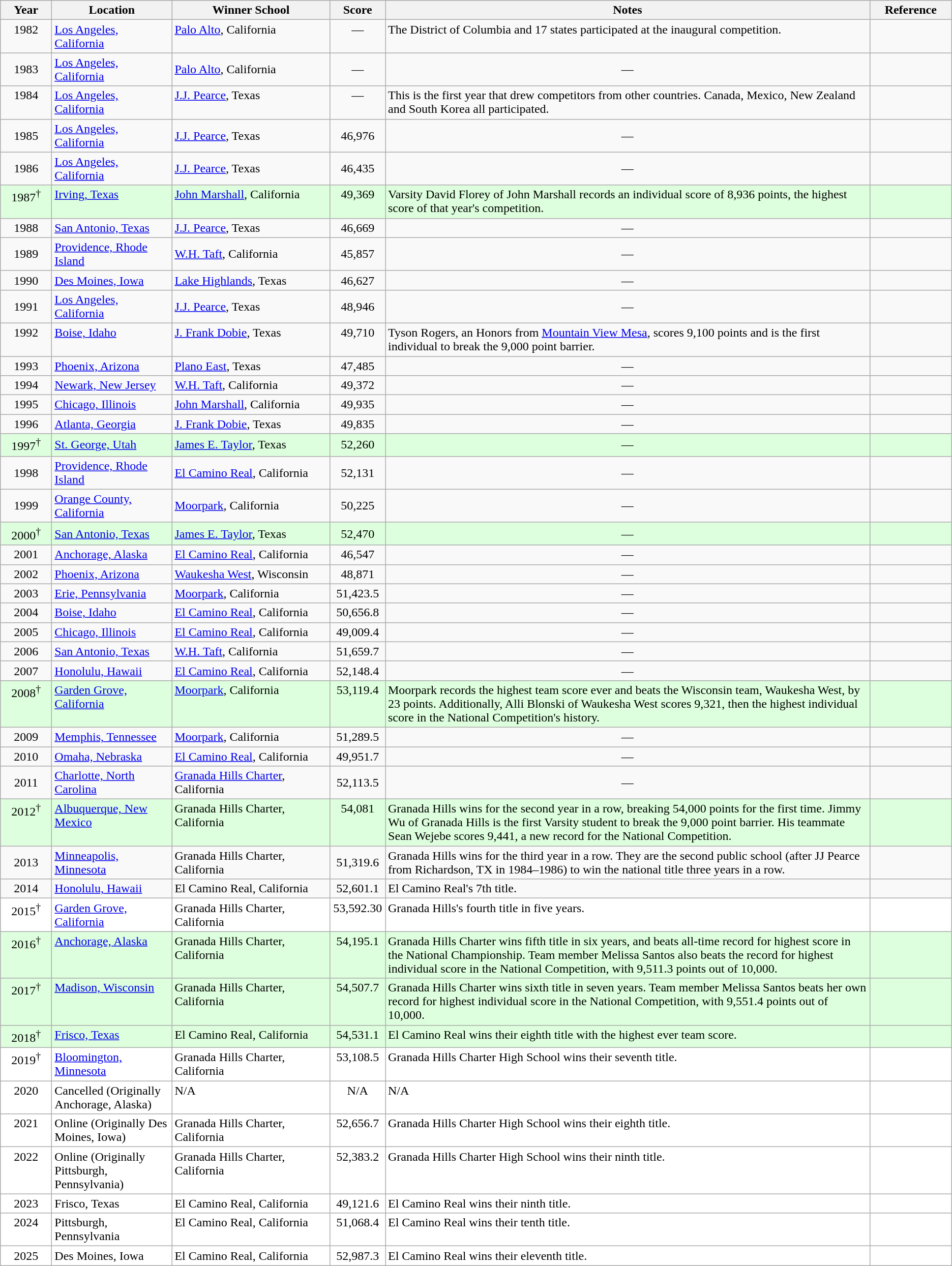<table class="wikitable sortable">
<tr>
<th width=60>Year</th>
<th width=150>Location</th>
<th width=200>Winner School</th>
<th width=65>Score</th>
<th>Notes</th>
<th width=100>Reference</th>
</tr>
<tr style="vertical-align:top;">
<td align=center>1982</td>
<td><a href='#'>Los Angeles, California</a></td>
<td><a href='#'>Palo Alto</a>, California</td>
<td align=center>—</td>
<td>The District of Columbia and 17 states participated at the inaugural competition.</td>
<td align=center></td>
</tr>
<tr>
<td align=center>1983</td>
<td><a href='#'>Los Angeles, California</a></td>
<td><a href='#'>Palo Alto</a>, California</td>
<td align=center>—</td>
<td align=center>—</td>
<td align=center></td>
</tr>
<tr style="vertical-align:top;">
<td align=center>1984</td>
<td><a href='#'>Los Angeles, California</a></td>
<td><a href='#'>J.J. Pearce</a>, Texas</td>
<td align=center>—</td>
<td>This is the first year that drew competitors from other countries. Canada, Mexico, New Zealand and South Korea all participated.</td>
<td align=center></td>
</tr>
<tr>
<td align=center>1985</td>
<td><a href='#'>Los Angeles, California</a></td>
<td><a href='#'>J.J. Pearce</a>, Texas</td>
<td align=center>46,976</td>
<td align=center>—</td>
<td align=center></td>
</tr>
<tr>
<td align=center>1986</td>
<td><a href='#'>Los Angeles, California</a></td>
<td><a href='#'>J.J. Pearce</a>, Texas</td>
<td align=center>46,435</td>
<td align=center>—</td>
<td align=center></td>
</tr>
<tr style="background-color:#ddffdd; vertical-align:top;">
<td align=center>1987<sup>†</sup></td>
<td><a href='#'>Irving, Texas</a></td>
<td><a href='#'>John Marshall</a>, California</td>
<td align=center>49,369</td>
<td>Varsity David Florey of John Marshall records an individual score of 8,936 points, the highest score of that year's competition.</td>
<td align=center></td>
</tr>
<tr>
<td align=center>1988</td>
<td><a href='#'>San Antonio, Texas</a></td>
<td><a href='#'>J.J. Pearce</a>, Texas</td>
<td align=center>46,669</td>
<td align=center>—</td>
<td align=center></td>
</tr>
<tr>
<td align=center>1989</td>
<td><a href='#'>Providence, Rhode Island</a></td>
<td><a href='#'>W.H. Taft</a>, California</td>
<td align=center>45,857</td>
<td align=center>—</td>
<td align=center></td>
</tr>
<tr>
<td align=center>1990</td>
<td><a href='#'>Des Moines, Iowa</a></td>
<td><a href='#'>Lake Highlands</a>, Texas</td>
<td align=center>46,627</td>
<td align=center>—</td>
<td align=center></td>
</tr>
<tr>
<td align=center>1991</td>
<td><a href='#'>Los Angeles, California</a></td>
<td><a href='#'>J.J. Pearce</a>, Texas</td>
<td align=center>48,946</td>
<td align=center>—</td>
<td align=center></td>
</tr>
<tr style="vertical-align:top;">
<td align=center>1992</td>
<td><a href='#'>Boise, Idaho</a></td>
<td><a href='#'>J. Frank Dobie</a>, Texas</td>
<td align=center>49,710</td>
<td>Tyson Rogers, an Honors from <a href='#'>Mountain View Mesa</a>, scores 9,100 points and is the first individual to break the 9,000 point barrier.</td>
<td align=center></td>
</tr>
<tr>
<td align=center>1993</td>
<td><a href='#'>Phoenix, Arizona</a></td>
<td><a href='#'>Plano East</a>, Texas</td>
<td align=center>47,485</td>
<td align=center>—</td>
<td align=center></td>
</tr>
<tr>
<td align=center>1994</td>
<td><a href='#'>Newark, New Jersey</a></td>
<td><a href='#'>W.H. Taft</a>, California</td>
<td align=center>49,372</td>
<td align=center>—</td>
<td align=center></td>
</tr>
<tr>
<td align=center>1995</td>
<td><a href='#'>Chicago, Illinois</a></td>
<td><a href='#'>John Marshall</a>, California</td>
<td align=center>49,935</td>
<td align=center>—</td>
<td align=center></td>
</tr>
<tr>
<td align=center>1996</td>
<td><a href='#'>Atlanta, Georgia</a></td>
<td><a href='#'>J. Frank Dobie</a>, Texas</td>
<td align=center>49,835</td>
<td align=center>—</td>
<td align=center></td>
</tr>
<tr style="background-color:#ddffdd;">
<td align=center>1997<sup>†</sup></td>
<td><a href='#'>St. George, Utah</a></td>
<td><a href='#'>James E. Taylor</a>, Texas</td>
<td align=center>52,260</td>
<td align=center>—</td>
<td align=center></td>
</tr>
<tr>
<td align=center>1998</td>
<td><a href='#'>Providence, Rhode Island</a></td>
<td><a href='#'>El Camino Real</a>, California</td>
<td align=center>52,131</td>
<td align=center>—</td>
<td align=center></td>
</tr>
<tr>
<td align=center>1999</td>
<td><a href='#'>Orange County, California</a></td>
<td><a href='#'>Moorpark</a>, California</td>
<td align=center>50,225</td>
<td align=center>—</td>
<td align=center></td>
</tr>
<tr style="background-color:#ddffdd;">
<td align=center>2000<sup>†</sup></td>
<td><a href='#'>San Antonio, Texas</a></td>
<td><a href='#'>James E. Taylor</a>, Texas</td>
<td align=center>52,470</td>
<td align=center>—</td>
<td align=center></td>
</tr>
<tr>
<td align=center>2001</td>
<td><a href='#'>Anchorage, Alaska</a></td>
<td><a href='#'>El Camino Real</a>, California</td>
<td align=center>46,547</td>
<td align=center>—</td>
<td align=center></td>
</tr>
<tr>
<td align=center>2002</td>
<td><a href='#'>Phoenix, Arizona</a></td>
<td><a href='#'>Waukesha West</a>, Wisconsin</td>
<td align=center>48,871</td>
<td align=center>—</td>
<td align=center></td>
</tr>
<tr>
<td align=center>2003</td>
<td><a href='#'>Erie, Pennsylvania</a></td>
<td><a href='#'>Moorpark</a>, California</td>
<td align=center>51,423.5</td>
<td align=center>—</td>
<td align=center></td>
</tr>
<tr>
<td align=center>2004</td>
<td><a href='#'>Boise, Idaho</a></td>
<td><a href='#'>El Camino Real</a>, California</td>
<td align=center>50,656.8</td>
<td align=center>—</td>
<td align=center></td>
</tr>
<tr>
<td align=center>2005</td>
<td><a href='#'>Chicago, Illinois</a></td>
<td><a href='#'>El Camino Real</a>, California</td>
<td align=center>49,009.4</td>
<td align=center>—</td>
<td align=center></td>
</tr>
<tr>
<td align=center>2006</td>
<td><a href='#'>San Antonio, Texas</a></td>
<td><a href='#'>W.H. Taft</a>, California</td>
<td align=center>51,659.7</td>
<td align=center>—</td>
<td align=center></td>
</tr>
<tr>
<td align=center>2007</td>
<td><a href='#'>Honolulu, Hawaii</a></td>
<td><a href='#'>El Camino Real</a>, California</td>
<td align=center>52,148.4</td>
<td align=center>—</td>
<td align=center></td>
</tr>
<tr style="background-color:#ddffdd; vertical-align:top;">
<td align=center>2008<sup>†</sup></td>
<td><a href='#'>Garden Grove, California</a></td>
<td><a href='#'>Moorpark</a>, California</td>
<td align=center>53,119.4</td>
<td>Moorpark records the highest team score ever and beats the Wisconsin team, Waukesha West, by 23 points. Additionally, Alli Blonski of Waukesha West scores 9,321, then the highest individual score in the National Competition's history.</td>
<td align=center></td>
</tr>
<tr>
<td align=center>2009</td>
<td><a href='#'>Memphis, Tennessee</a></td>
<td><a href='#'>Moorpark</a>, California</td>
<td align=center>51,289.5</td>
<td align=center>—</td>
<td align=center></td>
</tr>
<tr>
<td align=center>2010</td>
<td><a href='#'>Omaha, Nebraska</a></td>
<td><a href='#'>El Camino Real</a>, California</td>
<td align=center>49,951.7</td>
<td align=center>—</td>
<td align=center></td>
</tr>
<tr>
<td align=center>2011</td>
<td><a href='#'>Charlotte, North Carolina</a></td>
<td><a href='#'>Granada Hills Charter</a>, California</td>
<td align=center>52,113.5</td>
<td align=center>—</td>
<td align=center></td>
</tr>
<tr style="background-color:#ddffdd; vertical-align:top;">
<td align=center>2012<sup>†</sup></td>
<td><a href='#'>Albuquerque, New Mexico</a></td>
<td>Granada Hills Charter, California</td>
<td align=center>54,081</td>
<td>Granada Hills wins for the second year in a row, breaking 54,000 points for the first time. Jimmy Wu of Granada Hills is the first Varsity student to break the 9,000 point barrier. His teammate Sean Wejebe scores 9,441, a new record for the National Competition.</td>
<td align=center></td>
</tr>
<tr>
<td align=center>2013</td>
<td><a href='#'>Minneapolis, Minnesota</a></td>
<td>Granada Hills Charter, California</td>
<td align=center>51,319.6</td>
<td>Granada Hills wins for the third year in a row. They are the second public school (after JJ Pearce from Richardson, TX in 1984–1986) to win the national title three years in a row.</td>
<td align=center></td>
</tr>
<tr>
<td align=center>2014</td>
<td><a href='#'>Honolulu, Hawaii</a></td>
<td>El Camino Real, California</td>
<td align=center>52,601.1</td>
<td>El Camino Real's 7th title.</td>
<td align=center></td>
</tr>
<tr style="background-color:#ffffff; vertical-align:top;">
<td align=center>2015<sup>†</sup></td>
<td><a href='#'>Garden Grove, California</a></td>
<td>Granada Hills Charter, California</td>
<td align=center>53,592.30</td>
<td>Granada Hills's fourth title in five years.</td>
<td align=center></td>
</tr>
<tr style="background-color:#ddffdd; vertical-align:top;">
<td align=center>2016<sup>†</sup></td>
<td><a href='#'>Anchorage, Alaska</a></td>
<td>Granada Hills Charter, California</td>
<td align=center>54,195.1</td>
<td>Granada Hills Charter wins fifth title in six years, and beats all-time record for highest score in the National Championship. Team member Melissa Santos also beats the record for highest individual score in the National Competition, with 9,511.3 points out of 10,000.</td>
<td align=center></td>
</tr>
<tr style="background-color:#ddffdd; vertical-align:top;">
<td align=center>2017<sup>†</sup></td>
<td><a href='#'>Madison, Wisconsin</a></td>
<td>Granada Hills Charter, California</td>
<td align=center>54,507.7</td>
<td>Granada Hills Charter wins sixth title in seven years.  Team member Melissa Santos beats her own record for highest individual score in the National Competition, with 9,551.4 points out of 10,000.</td>
<td align=center></td>
</tr>
<tr style="background-color:#ddffdd; vertical-align:top;">
<td align=center>2018<sup>†</sup></td>
<td><a href='#'>Frisco, Texas</a></td>
<td>El Camino Real, California</td>
<td align=center>54,531.1</td>
<td>El Camino Real wins their eighth title with the highest ever team score.</td>
<td align="center"></td>
</tr>
<tr style="background-color:#ffffff; vertical-align:top;">
<td align=center>2019<sup>†</sup></td>
<td><a href='#'>Bloomington, Minnesota</a></td>
<td>Granada Hills Charter, California</td>
<td align=center>53,108.5</td>
<td>Granada Hills Charter High School wins their seventh title.</td>
<td align=center></td>
</tr>
<tr style="background-color:#ffffff; vertical-align:top;">
<td align=center>2020</td>
<td>Cancelled (Originally Anchorage, Alaska)</td>
<td>N/A</td>
<td align=center>N/A</td>
<td>N/A</td>
<td align=center></td>
</tr>
<tr style="background-color:#ffffff; vertical-align:top;">
<td align=center>2021</td>
<td>Online (Originally Des Moines, Iowa)</td>
<td>Granada Hills Charter, California</td>
<td align=center>52,656.7</td>
<td>Granada Hills Charter High School wins their eighth title.</td>
<td align=center></td>
</tr>
<tr style="background-color:#ffffff; vertical-align:top;">
<td align=center>2022</td>
<td>Online (Originally Pittsburgh, Pennsylvania)</td>
<td>Granada Hills Charter, California</td>
<td align=center>52,383.2</td>
<td>Granada Hills Charter High School wins their ninth title.</td>
<td align=center></td>
</tr>
<tr style="background-color:#ffffff; vertical-align:top;">
<td align=center>2023</td>
<td>Frisco, Texas</td>
<td>El Camino Real, California</td>
<td align=center>49,121.6</td>
<td>El Camino Real wins their ninth title.</td>
<td align=center></td>
</tr>
<tr style="background-color:#ffffff; vertical-align:top;">
<td align=center>2024</td>
<td>Pittsburgh, Pennsylvania</td>
<td>El Camino Real, California</td>
<td align=center>51,068.4</td>
<td>El Camino Real wins their tenth title.</td>
<td align=center></td>
</tr>
<tr style="background-color:#ffffff; vertical-align:top;">
<td align=center>2025</td>
<td>Des Moines, Iowa</td>
<td>El Camino Real, California</td>
<td align=center>52,987.3</td>
<td>El Camino Real wins their eleventh title.</td>
<td align=center></td>
</tr>
</table>
